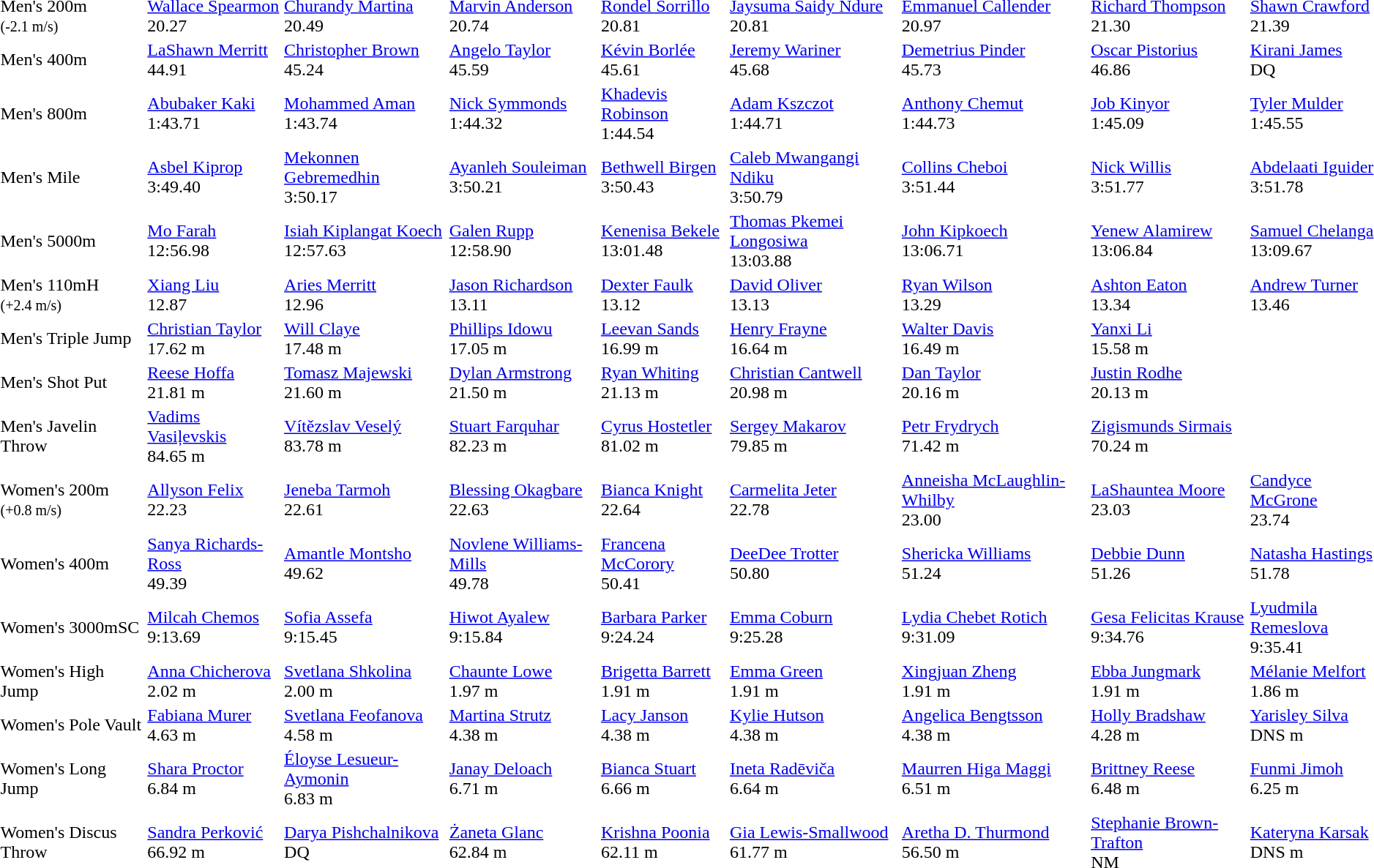<table>
<tr>
<td>Men's 200m<br><small>(-2.1 m/s)</small></td>
<td><a href='#'>Wallace Spearmon</a><br>  20.27</td>
<td><a href='#'>Churandy Martina</a><br>  20.49</td>
<td><a href='#'>Marvin Anderson</a><br>  20.74</td>
<td><a href='#'>Rondel Sorrillo</a><br>  20.81</td>
<td><a href='#'>Jaysuma Saidy Ndure</a><br>  20.81</td>
<td><a href='#'>Emmanuel Callender</a><br>  20.97</td>
<td><a href='#'>Richard Thompson</a><br>  21.30</td>
<td><a href='#'>Shawn Crawford</a><br>  21.39</td>
</tr>
<tr>
<td>Men's 400m</td>
<td><a href='#'>LaShawn Merritt</a><br>  44.91</td>
<td><a href='#'>Christopher Brown</a><br>  45.24</td>
<td><a href='#'>Angelo Taylor</a><br>  45.59</td>
<td><a href='#'>Kévin Borlée</a><br>  45.61</td>
<td><a href='#'>Jeremy Wariner</a><br>  45.68</td>
<td><a href='#'>Demetrius Pinder</a><br>  45.73</td>
<td><a href='#'>Oscar Pistorius</a><br>  46.86</td>
<td><a href='#'>Kirani James</a><br>  DQ</td>
</tr>
<tr>
<td>Men's 800m</td>
<td><a href='#'>Abubaker Kaki</a><br>  1:43.71</td>
<td><a href='#'>Mohammed Aman</a><br>  1:43.74</td>
<td><a href='#'>Nick Symmonds</a><br>  1:44.32</td>
<td><a href='#'>Khadevis Robinson</a><br>  1:44.54</td>
<td><a href='#'>Adam Kszczot</a><br>  1:44.71</td>
<td><a href='#'>Anthony Chemut</a><br>  1:44.73</td>
<td><a href='#'>Job Kinyor</a><br>  1:45.09</td>
<td><a href='#'>Tyler Mulder</a><br>  1:45.55</td>
</tr>
<tr>
<td>Men's Mile</td>
<td><a href='#'>Asbel Kiprop</a><br>  3:49.40</td>
<td><a href='#'>Mekonnen Gebremedhin</a><br>  3:50.17</td>
<td><a href='#'>Ayanleh Souleiman</a><br>  3:50.21</td>
<td><a href='#'>Bethwell Birgen</a><br>  3:50.43</td>
<td><a href='#'>Caleb Mwangangi Ndiku</a><br>  3:50.79</td>
<td><a href='#'>Collins Cheboi</a><br>  3:51.44</td>
<td><a href='#'>Nick Willis</a><br>  3:51.77</td>
<td><a href='#'>Abdelaati Iguider</a><br>  3:51.78</td>
</tr>
<tr>
<td>Men's 5000m</td>
<td><a href='#'>Mo Farah</a><br>  12:56.98</td>
<td><a href='#'>Isiah Kiplangat Koech</a><br>  12:57.63</td>
<td><a href='#'>Galen Rupp</a><br>  12:58.90</td>
<td><a href='#'>Kenenisa Bekele</a><br>  13:01.48</td>
<td><a href='#'>Thomas Pkemei Longosiwa</a><br>  13:03.88</td>
<td><a href='#'>John Kipkoech</a><br>  13:06.71</td>
<td><a href='#'>Yenew Alamirew</a><br>  13:06.84</td>
<td><a href='#'>Samuel Chelanga</a><br>  13:09.67</td>
</tr>
<tr>
<td>Men's 110mH<br><small>(+2.4 m/s)</small></td>
<td><a href='#'>Xiang Liu</a><br>  12.87</td>
<td><a href='#'>Aries Merritt</a><br>  12.96</td>
<td><a href='#'>Jason Richardson</a><br>  13.11</td>
<td><a href='#'>Dexter Faulk</a><br>  13.12</td>
<td><a href='#'>David Oliver</a><br>  13.13</td>
<td><a href='#'>Ryan Wilson</a><br>  13.29</td>
<td><a href='#'>Ashton Eaton</a><br>  13.34</td>
<td><a href='#'>Andrew Turner</a><br>  13.46</td>
</tr>
<tr>
<td>Men's Triple Jump</td>
<td><a href='#'>Christian Taylor</a><br>  17.62 m</td>
<td><a href='#'>Will Claye</a><br>  17.48 m</td>
<td><a href='#'>Phillips Idowu</a><br>  17.05 m</td>
<td><a href='#'>Leevan Sands</a><br>  16.99 m</td>
<td><a href='#'>Henry Frayne</a><br>  16.64 m</td>
<td><a href='#'>Walter Davis</a><br>  16.49 m</td>
<td><a href='#'>Yanxi Li</a><br>  15.58 m</td>
</tr>
<tr>
<td>Men's Shot Put</td>
<td><a href='#'>Reese Hoffa</a><br>  21.81 m</td>
<td><a href='#'>Tomasz Majewski</a><br>  21.60 m</td>
<td><a href='#'>Dylan Armstrong</a><br>  21.50 m</td>
<td><a href='#'>Ryan Whiting</a><br>  21.13 m</td>
<td><a href='#'>Christian Cantwell</a><br>  20.98 m</td>
<td><a href='#'>Dan Taylor</a><br>  20.16 m</td>
<td><a href='#'>Justin Rodhe</a><br>  20.13 m</td>
</tr>
<tr>
<td>Men's Javelin Throw</td>
<td><a href='#'>Vadims Vasiļevskis</a><br>  84.65 m</td>
<td><a href='#'>Vítězslav Veselý</a><br>  83.78 m</td>
<td><a href='#'>Stuart Farquhar</a><br>  82.23 m</td>
<td><a href='#'>Cyrus Hostetler</a><br>  81.02 m</td>
<td><a href='#'>Sergey Makarov</a><br>  79.85 m</td>
<td><a href='#'>Petr Frydrych</a><br>  71.42 m</td>
<td><a href='#'>Zigismunds Sirmais</a><br>  70.24 m</td>
</tr>
<tr>
<td>Women's 200m<br><small>(+0.8 m/s)</small></td>
<td><a href='#'>Allyson Felix</a><br>  22.23</td>
<td><a href='#'>Jeneba Tarmoh</a><br>  22.61</td>
<td><a href='#'>Blessing Okagbare</a><br>  22.63</td>
<td><a href='#'>Bianca Knight</a><br>  22.64</td>
<td><a href='#'>Carmelita Jeter</a><br>  22.78</td>
<td><a href='#'>Anneisha McLaughlin-Whilby</a><br>  23.00</td>
<td><a href='#'>LaShauntea Moore</a><br>  23.03</td>
<td><a href='#'>Candyce McGrone</a><br>  23.74</td>
</tr>
<tr>
<td>Women's 400m</td>
<td><a href='#'>Sanya Richards-Ross</a><br>  49.39</td>
<td><a href='#'>Amantle Montsho</a><br>  49.62</td>
<td><a href='#'>Novlene Williams-Mills</a><br>  49.78</td>
<td><a href='#'>Francena McCorory</a><br>  50.41</td>
<td><a href='#'>DeeDee Trotter</a><br>  50.80</td>
<td><a href='#'>Shericka Williams</a><br>  51.24</td>
<td><a href='#'>Debbie Dunn</a><br>  51.26</td>
<td><a href='#'>Natasha Hastings</a><br>  51.78</td>
</tr>
<tr>
<td>Women's 3000mSC</td>
<td><a href='#'>Milcah Chemos</a><br>  9:13.69</td>
<td><a href='#'>Sofia Assefa</a><br>  9:15.45</td>
<td><a href='#'>Hiwot Ayalew</a><br>  9:15.84</td>
<td><a href='#'>Barbara Parker</a><br>  9:24.24</td>
<td><a href='#'>Emma Coburn</a><br>  9:25.28</td>
<td><a href='#'>Lydia Chebet Rotich</a><br>  9:31.09</td>
<td><a href='#'>Gesa Felicitas Krause</a><br>  9:34.76</td>
<td><a href='#'>Lyudmila Remeslova</a><br>  9:35.41</td>
</tr>
<tr>
<td>Women's High Jump</td>
<td><a href='#'>Anna Chicherova</a><br>  2.02 m</td>
<td><a href='#'>Svetlana Shkolina</a><br>  2.00 m</td>
<td><a href='#'>Chaunte Lowe</a><br>  1.97 m</td>
<td><a href='#'>Brigetta Barrett</a><br>  1.91 m</td>
<td><a href='#'>Emma Green</a><br>  1.91 m</td>
<td><a href='#'>Xingjuan Zheng</a><br>  1.91 m</td>
<td><a href='#'>Ebba Jungmark</a><br>  1.91 m</td>
<td><a href='#'>Mélanie Melfort</a><br>  1.86 m</td>
</tr>
<tr>
<td>Women's Pole Vault</td>
<td><a href='#'>Fabiana Murer</a><br>  4.63 m</td>
<td><a href='#'>Svetlana Feofanova</a><br>  4.58 m</td>
<td><a href='#'>Martina Strutz</a><br>  4.38 m</td>
<td><a href='#'>Lacy Janson</a><br>  4.38 m</td>
<td><a href='#'>Kylie Hutson</a><br>  4.38 m</td>
<td><a href='#'>Angelica Bengtsson</a><br>  4.38 m</td>
<td><a href='#'>Holly Bradshaw</a><br>  4.28 m</td>
<td><a href='#'>Yarisley Silva</a><br>  DNS m</td>
</tr>
<tr>
<td>Women's Long Jump</td>
<td><a href='#'>Shara Proctor</a><br>  6.84 m</td>
<td><a href='#'>Éloyse Lesueur-Aymonin</a><br>  6.83 m</td>
<td><a href='#'>Janay Deloach</a><br>  6.71 m</td>
<td><a href='#'>Bianca Stuart</a><br>  6.66 m</td>
<td><a href='#'>Ineta Radēviča</a><br>  6.64 m</td>
<td><a href='#'>Maurren Higa Maggi</a><br>  6.51 m</td>
<td><a href='#'>Brittney Reese</a><br>  6.48 m</td>
<td><a href='#'>Funmi Jimoh</a><br>  6.25 m</td>
</tr>
<tr>
<td>Women's Discus Throw</td>
<td><a href='#'>Sandra Perković</a><br>  66.92 m</td>
<td><a href='#'>Darya Pishchalnikova</a><br>  DQ</td>
<td><a href='#'>Żaneta Glanc</a><br>  62.84 m</td>
<td><a href='#'>Krishna Poonia</a><br>  62.11 m</td>
<td><a href='#'>Gia Lewis-Smallwood</a><br>  61.77 m</td>
<td><a href='#'>Aretha D. Thurmond</a><br>  56.50 m</td>
<td><a href='#'>Stephanie Brown-Trafton</a><br>  NM</td>
<td><a href='#'>Kateryna Karsak</a><br>  DNS m</td>
</tr>
</table>
